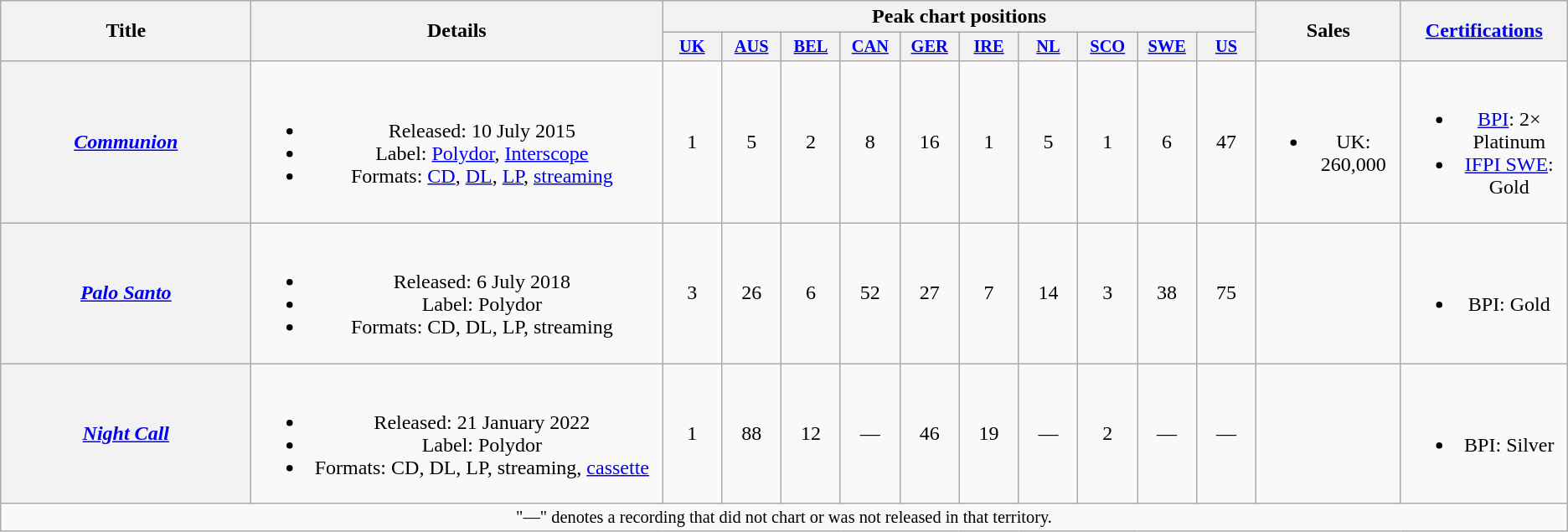<table class="wikitable plainrowheaders" style="text-align:center;">
<tr>
<th scope="col" rowspan="2" style="width:12em;">Title</th>
<th scope="col" rowspan="2" style="width:20em;">Details</th>
<th scope="col" colspan="10">Peak chart positions</th>
<th scope="col" rowspan="2">Sales</th>
<th scope="col" rowspan="2"><a href='#'>Certifications</a></th>
</tr>
<tr>
<th scope="col" style="width:3em;font-size:85%;"><a href='#'>UK</a><br></th>
<th scope="col" style="width:3em;font-size:85%;"><a href='#'>AUS</a><br></th>
<th scope="col" style="width:3em;font-size:85%;"><a href='#'>BEL</a><br></th>
<th scope="col" style="width:3em;font-size:85%;"><a href='#'>CAN</a><br></th>
<th scope="col" style="width:3em;font-size:85%;"><a href='#'>GER</a><br></th>
<th scope="col" style="width:3em;font-size:85%;"><a href='#'>IRE</a><br></th>
<th scope="col" style="width:3em;font-size:85%;"><a href='#'>NL</a><br></th>
<th scope="col" style="width:3em;font-size:85%;"><a href='#'>SCO</a><br></th>
<th scope="col" style="width:3em;font-size:85%;"><a href='#'>SWE</a><br></th>
<th scope="col" style="width:3em;font-size:85%;"><a href='#'>US</a><br></th>
</tr>
<tr>
<th scope="row"><em><a href='#'>Communion</a></em></th>
<td><br><ul><li>Released: 10 July 2015</li><li>Label: <a href='#'>Polydor</a>, <a href='#'>Interscope</a></li><li>Formats: <a href='#'>CD</a>, <a href='#'>DL</a>, <a href='#'>LP</a>, <a href='#'>streaming</a></li></ul></td>
<td>1</td>
<td>5</td>
<td>2</td>
<td>8</td>
<td>16</td>
<td>1</td>
<td>5</td>
<td>1</td>
<td>6</td>
<td>47</td>
<td><br><ul><li>UK: 260,000</li></ul></td>
<td><br><ul><li><a href='#'>BPI</a>: 2× Platinum</li><li><a href='#'>IFPI SWE</a>: Gold</li></ul></td>
</tr>
<tr>
<th scope="row"><em><a href='#'>Palo Santo</a></em></th>
<td><br><ul><li>Released: 6 July 2018</li><li>Label: Polydor</li><li>Formats: CD, DL, LP, streaming</li></ul></td>
<td>3</td>
<td>26</td>
<td>6</td>
<td>52</td>
<td>27</td>
<td>7</td>
<td>14</td>
<td>3</td>
<td>38</td>
<td>75</td>
<td></td>
<td><br><ul><li>BPI: Gold</li></ul></td>
</tr>
<tr>
<th scope="row"><em><a href='#'>Night Call</a></em></th>
<td><br><ul><li>Released: 21 January 2022</li><li>Label: Polydor</li><li>Formats: CD, DL, LP, streaming, <a href='#'>cassette</a></li></ul></td>
<td>1</td>
<td>88</td>
<td>12</td>
<td>—</td>
<td>46</td>
<td>19</td>
<td>—</td>
<td>2</td>
<td>—</td>
<td>—</td>
<td></td>
<td><br><ul><li>BPI: Silver</li></ul></td>
</tr>
<tr>
<td colspan="14" style="font-size:85%">"—" denotes a recording that did not chart or was not released in that territory.</td>
</tr>
</table>
